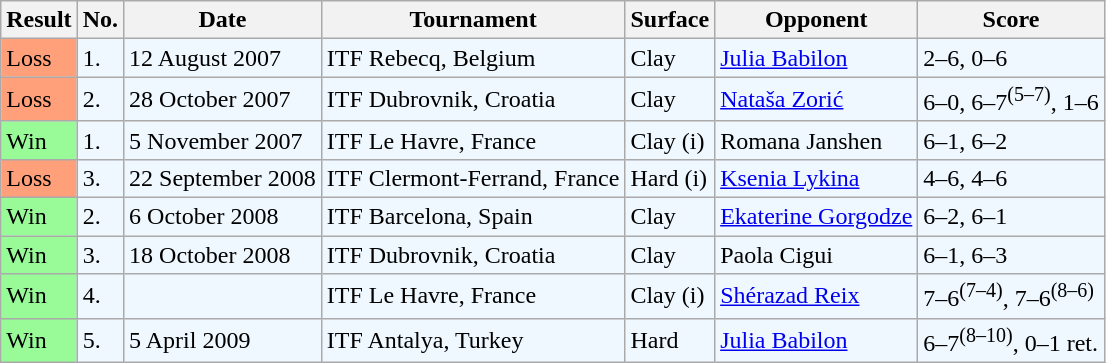<table class="sortable wikitable">
<tr>
<th>Result</th>
<th>No.</th>
<th>Date</th>
<th>Tournament</th>
<th>Surface</th>
<th>Opponent</th>
<th class="unsortable">Score</th>
</tr>
<tr style="background:#f0f8ff;">
<td style="background:#ffa07a;">Loss</td>
<td>1.</td>
<td>12 August 2007</td>
<td>ITF Rebecq, Belgium</td>
<td>Clay</td>
<td> <a href='#'>Julia Babilon</a></td>
<td>2–6, 0–6</td>
</tr>
<tr style="background:#f0f8ff;">
<td style="background:#ffa07a;">Loss</td>
<td>2.</td>
<td>28 October 2007</td>
<td>ITF Dubrovnik, Croatia</td>
<td>Clay</td>
<td> <a href='#'>Nataša Zorić</a></td>
<td>6–0, 6–7<sup>(5–7)</sup>, 1–6</td>
</tr>
<tr style="background:#f0f8ff;">
<td style="background:#98fb98;">Win</td>
<td>1.</td>
<td>5 November 2007</td>
<td>ITF Le Havre, France</td>
<td>Clay (i)</td>
<td> Romana Janshen</td>
<td>6–1, 6–2</td>
</tr>
<tr style="background:#f0f8ff;">
<td style="background:#ffa07a;">Loss</td>
<td>3.</td>
<td>22 September 2008</td>
<td>ITF Clermont-Ferrand, France</td>
<td>Hard (i)</td>
<td> <a href='#'>Ksenia Lykina</a></td>
<td>4–6, 4–6</td>
</tr>
<tr style="background:#f0f8ff;">
<td style="background:#98fb98;">Win</td>
<td>2.</td>
<td>6 October 2008</td>
<td>ITF Barcelona, Spain</td>
<td>Clay</td>
<td> <a href='#'>Ekaterine Gorgodze</a></td>
<td>6–2, 6–1</td>
</tr>
<tr style="background:#f0f8ff;">
<td style="background:#98fb98;">Win</td>
<td>3.</td>
<td>18 October 2008</td>
<td>ITF Dubrovnik, Croatia</td>
<td>Clay</td>
<td> Paola Cigui</td>
<td>6–1, 6–3</td>
</tr>
<tr style="background:#f0f8ff;">
<td style="background:#98fb98;">Win</td>
<td>4.</td>
<td></td>
<td>ITF Le Havre, France</td>
<td>Clay (i)</td>
<td> <a href='#'>Shérazad Reix</a></td>
<td>7–6<sup>(7–4)</sup>, 7–6<sup>(8–6)</sup></td>
</tr>
<tr style="background:#f0f8ff;">
<td style="background:#98fb98;">Win</td>
<td>5.</td>
<td>5 April 2009</td>
<td>ITF Antalya, Turkey</td>
<td>Hard</td>
<td> <a href='#'>Julia Babilon</a></td>
<td>6–7<sup>(8–10)</sup>, 0–1 ret.</td>
</tr>
</table>
